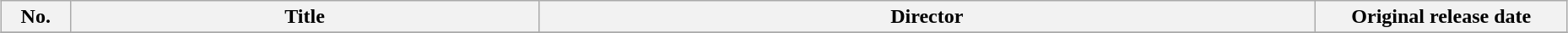<table class="wikitable plainrowheaders" style="width:98%; margin:auto; background:#FFF;">
<tr>
<th style="width:3em;">No.</th>
<th style="width:12e">Title</th>
<th style="width:12e">Director</th>
<th style="width:12em;">Original release date</th>
</tr>
<tr>
</tr>
</table>
